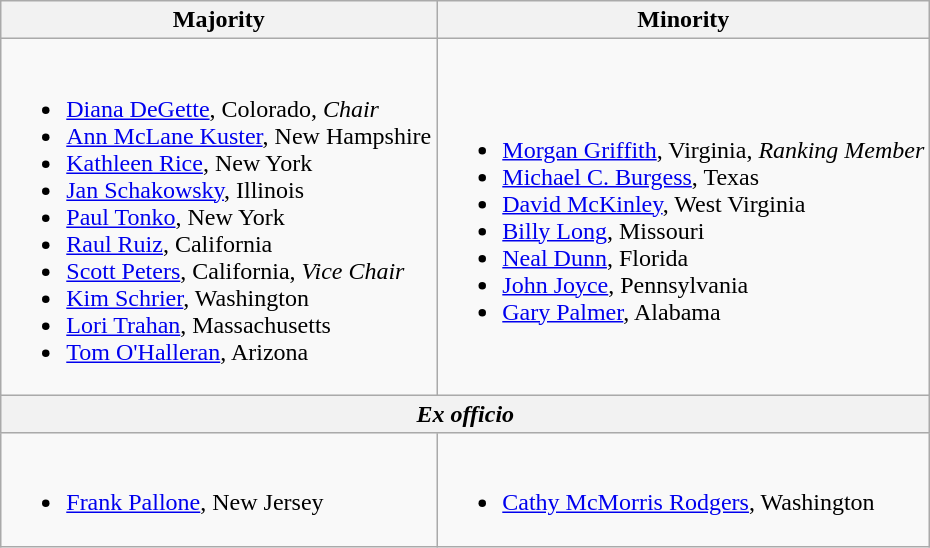<table class=wikitable>
<tr>
<th>Majority</th>
<th>Minority</th>
</tr>
<tr>
<td><br><ul><li><a href='#'>Diana DeGette</a>, Colorado, <em>Chair</em></li><li><a href='#'>Ann McLane Kuster</a>, New Hampshire</li><li><a href='#'>Kathleen Rice</a>, New York</li><li><a href='#'>Jan Schakowsky</a>, Illinois</li><li><a href='#'>Paul Tonko</a>, New York</li><li><a href='#'>Raul Ruiz</a>, California</li><li><a href='#'>Scott Peters</a>, California, <em>Vice Chair</em></li><li><a href='#'>Kim Schrier</a>, Washington</li><li><a href='#'>Lori Trahan</a>, Massachusetts</li><li><a href='#'>Tom O'Halleran</a>, Arizona</li></ul></td>
<td><br><ul><li><a href='#'>Morgan Griffith</a>, Virginia, <em>Ranking Member</em></li><li><a href='#'>Michael C. Burgess</a>, Texas</li><li><a href='#'>David McKinley</a>, West Virginia</li><li><a href='#'>Billy Long</a>, Missouri</li><li><a href='#'>Neal Dunn</a>, Florida</li><li><a href='#'>John Joyce</a>, Pennsylvania</li><li><a href='#'>Gary Palmer</a>, Alabama</li></ul></td>
</tr>
<tr>
<th colspan=2><em>Ex officio</em></th>
</tr>
<tr>
<td><br><ul><li><a href='#'>Frank Pallone</a>, New Jersey</li></ul></td>
<td><br><ul><li><a href='#'>Cathy McMorris Rodgers</a>, Washington</li></ul></td>
</tr>
</table>
